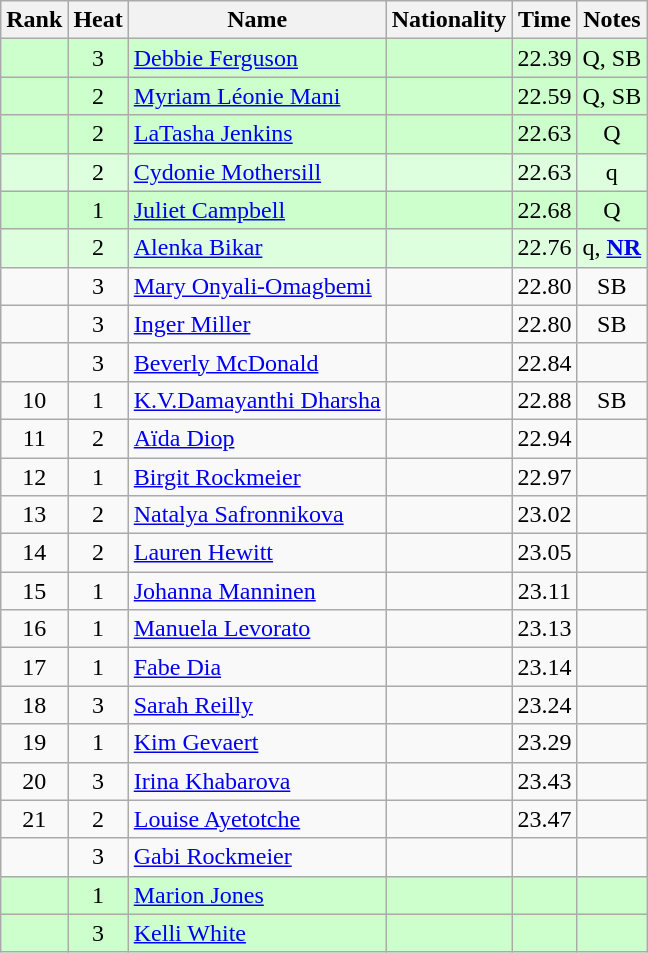<table class="wikitable sortable" style="text-align:center">
<tr>
<th>Rank</th>
<th>Heat</th>
<th>Name</th>
<th>Nationality</th>
<th>Time</th>
<th>Notes</th>
</tr>
<tr bgcolor=ccffcc>
<td></td>
<td>3</td>
<td align=left><a href='#'>Debbie Ferguson</a></td>
<td align=left></td>
<td>22.39</td>
<td>Q, SB</td>
</tr>
<tr bgcolor=ccffcc>
<td></td>
<td>2</td>
<td align=left><a href='#'>Myriam Léonie Mani</a></td>
<td align=left></td>
<td>22.59</td>
<td>Q, SB</td>
</tr>
<tr bgcolor=ccffcc>
<td></td>
<td>2</td>
<td align=left><a href='#'>LaTasha Jenkins</a></td>
<td align=left></td>
<td>22.63</td>
<td>Q</td>
</tr>
<tr bgcolor=ddffdd>
<td></td>
<td>2</td>
<td align=left><a href='#'>Cydonie Mothersill</a></td>
<td align=left></td>
<td>22.63</td>
<td>q</td>
</tr>
<tr bgcolor=ccffcc>
<td></td>
<td>1</td>
<td align=left><a href='#'>Juliet Campbell</a></td>
<td align=left></td>
<td>22.68</td>
<td>Q</td>
</tr>
<tr bgcolor=ddffdd>
<td></td>
<td>2</td>
<td align=left><a href='#'>Alenka Bikar</a></td>
<td align=left></td>
<td>22.76</td>
<td>q, <strong><a href='#'>NR</a></strong></td>
</tr>
<tr>
<td></td>
<td>3</td>
<td align=left><a href='#'>Mary Onyali-Omagbemi</a></td>
<td align=left></td>
<td>22.80</td>
<td>SB</td>
</tr>
<tr>
<td></td>
<td>3</td>
<td align=left><a href='#'>Inger Miller</a></td>
<td align=left></td>
<td>22.80</td>
<td>SB</td>
</tr>
<tr>
<td></td>
<td>3</td>
<td align=left><a href='#'>Beverly McDonald</a></td>
<td align=left></td>
<td>22.84</td>
<td></td>
</tr>
<tr>
<td>10</td>
<td>1</td>
<td align=left><a href='#'>K.V.Damayanthi Dharsha</a></td>
<td align=left></td>
<td>22.88</td>
<td>SB</td>
</tr>
<tr>
<td>11</td>
<td>2</td>
<td align=left><a href='#'>Aïda Diop</a></td>
<td align=left></td>
<td>22.94</td>
<td></td>
</tr>
<tr>
<td>12</td>
<td>1</td>
<td align=left><a href='#'>Birgit Rockmeier</a></td>
<td align=left></td>
<td>22.97</td>
<td></td>
</tr>
<tr>
<td>13</td>
<td>2</td>
<td align=left><a href='#'>Natalya Safronnikova</a></td>
<td align=left></td>
<td>23.02</td>
<td></td>
</tr>
<tr>
<td>14</td>
<td>2</td>
<td align=left><a href='#'>Lauren Hewitt</a></td>
<td align=left></td>
<td>23.05</td>
<td></td>
</tr>
<tr>
<td>15</td>
<td>1</td>
<td align=left><a href='#'>Johanna Manninen</a></td>
<td align=left></td>
<td>23.11</td>
<td></td>
</tr>
<tr>
<td>16</td>
<td>1</td>
<td align=left><a href='#'>Manuela Levorato</a></td>
<td align=left></td>
<td>23.13</td>
<td></td>
</tr>
<tr>
<td>17</td>
<td>1</td>
<td align=left><a href='#'>Fabe Dia</a></td>
<td align=left></td>
<td>23.14</td>
<td></td>
</tr>
<tr>
<td>18</td>
<td>3</td>
<td align=left><a href='#'>Sarah Reilly</a></td>
<td align=left></td>
<td>23.24</td>
<td></td>
</tr>
<tr>
<td>19</td>
<td>1</td>
<td align=left><a href='#'>Kim Gevaert</a></td>
<td align=left></td>
<td>23.29</td>
<td></td>
</tr>
<tr>
<td>20</td>
<td>3</td>
<td align=left><a href='#'>Irina Khabarova</a></td>
<td align=left></td>
<td>23.43</td>
<td></td>
</tr>
<tr>
<td>21</td>
<td>2</td>
<td align=left><a href='#'>Louise Ayetotche</a></td>
<td align=left></td>
<td>23.47</td>
<td></td>
</tr>
<tr>
<td></td>
<td>3</td>
<td align=left><a href='#'>Gabi Rockmeier</a></td>
<td align=left></td>
<td></td>
<td></td>
</tr>
<tr bgcolor=ccffcc>
<td></td>
<td>1</td>
<td align=left><a href='#'>Marion Jones</a></td>
<td align=left></td>
<td></td>
<td></td>
</tr>
<tr bgcolor=ccffcc>
<td></td>
<td>3</td>
<td align=left><a href='#'>Kelli White</a></td>
<td align=left></td>
<td></td>
<td></td>
</tr>
</table>
